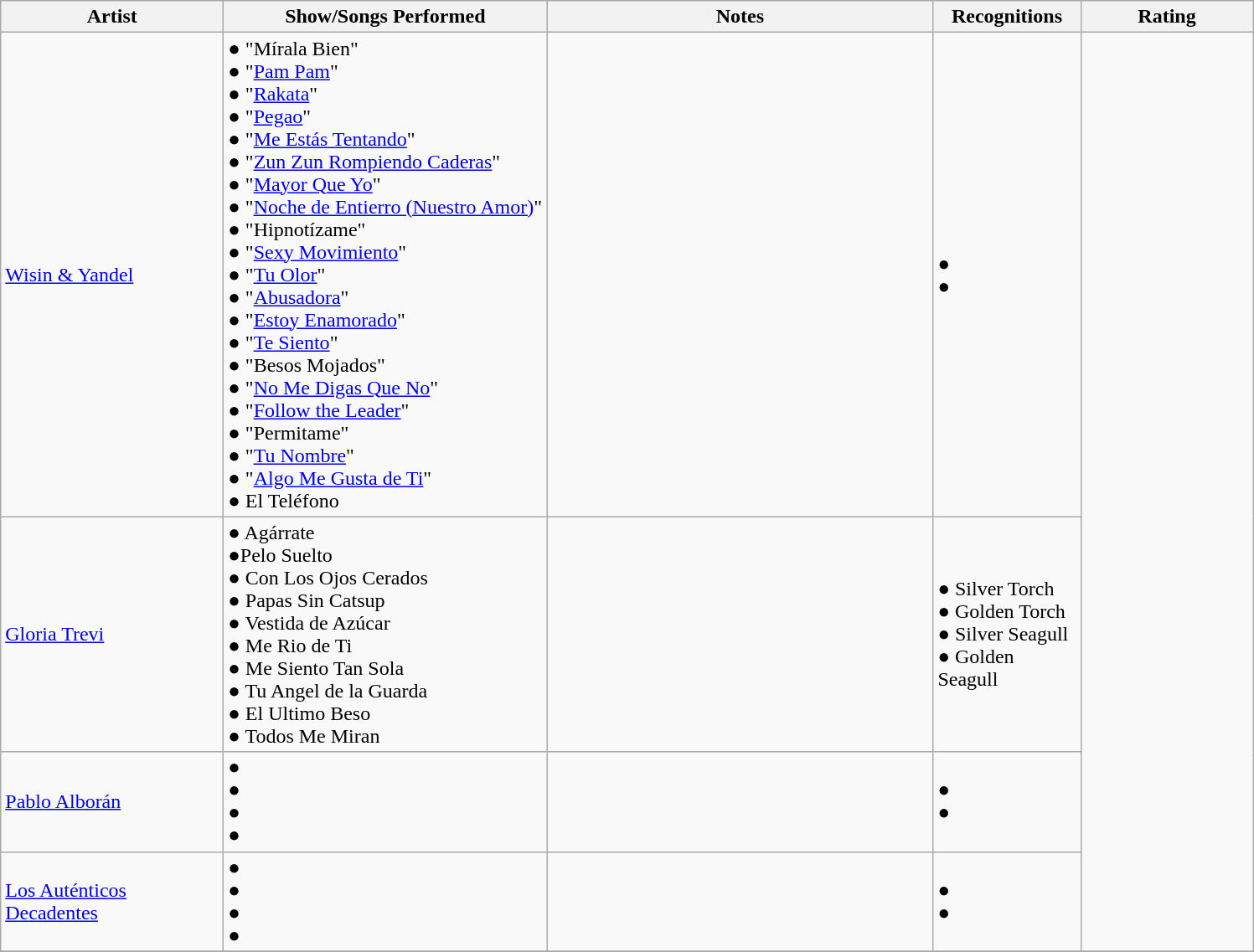<table class="wikitable">
<tr>
<th width="170">Artist</th>
<th width="250">Show/Songs Performed</th>
<th width="300">Notes</th>
<th width="110">Recognitions</th>
<th width="130">Rating</th>
</tr>
<tr>
<td><a href='#'>Wisin & Yandel</a></td>
<td>● "Mírala Bien"<br> ● "<a href='#'>Pam Pam</a>"<br> ● "<a href='#'>Rakata</a>"<br> ● "<a href='#'>Pegao</a>"<br>  ● "<a href='#'>Me Estás Tentando</a>"<br> ● "<a href='#'>Zun Zun Rompiendo Caderas</a>"<br> ● "<a href='#'>Mayor Que Yo</a>"<br> ● "<a href='#'>Noche de Entierro (Nuestro Amor)</a>"<br> ● "Hipnotízame"<br> ● "<a href='#'>Sexy Movimiento</a>"<br> ● "<a href='#'>Tu Olor</a>"<br> ● "<a href='#'>Abusadora</a>"<br> ● "<a href='#'>Estoy Enamorado</a>"<br> ● "<a href='#'>Te Siento</a>"<br> ● "Besos Mojados"<br> ● "<a href='#'>No Me Digas Que No</a>"<br> ● "<a href='#'>Follow the Leader</a>"<br> ● "Permitame"<br> ● "<a href='#'>Tu Nombre</a>"<br> ● "<a href='#'>Algo Me Gusta de Ti</a>"<br> ● El Teléfono<br></td>
<td></td>
<td>● <br> ● <br></td>
<td rowspan="4"></td>
</tr>
<tr>
<td><a href='#'>Gloria Trevi</a></td>
<td>● Agárrate<br> ●Pelo Suelto<br> ● Con Los Ojos Cerados<br> ● Papas Sin Catsup<br> ● Vestida de Azúcar<br> ● Me Rio de Ti<br> ● Me Siento Tan Sola<br> ● Tu Angel de la Guarda<br> ● El Ultimo Beso<br> ● Todos Me Miran<br></td>
<td></td>
<td>● Silver Torch<br> ● Golden Torch<br> ● Silver Seagull<br> ● Golden Seagull<br></td>
</tr>
<tr>
<td><a href='#'>Pablo Alborán</a></td>
<td>● <br> ● <br> ● <br> ● <br></td>
<td></td>
<td>● <br> ● <br></td>
</tr>
<tr>
<td><a href='#'>Los Auténticos Decadentes</a></td>
<td>● <br> ● <br> ● <br> ● <br></td>
<td></td>
<td>● <br> ● <br></td>
</tr>
<tr>
</tr>
</table>
